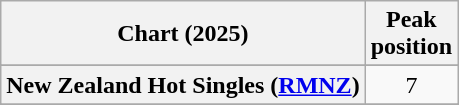<table class="wikitable sortable plainrowheaders" style="text-align:center">
<tr>
<th scope="col">Chart (2025)</th>
<th scope="col">Peak<br>position</th>
</tr>
<tr>
</tr>
<tr>
</tr>
<tr>
<th scope="row">New Zealand Hot Singles (<a href='#'>RMNZ</a>)</th>
<td>7</td>
</tr>
<tr>
</tr>
<tr>
</tr>
</table>
